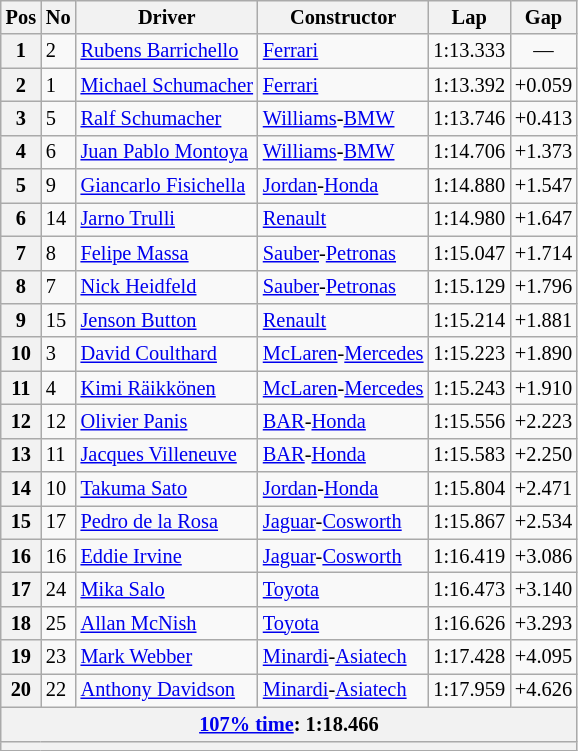<table class="wikitable sortable" style="font-size:85%;">
<tr>
<th>Pos</th>
<th>No</th>
<th>Driver</th>
<th>Constructor</th>
<th>Lap</th>
<th>Gap</th>
</tr>
<tr>
<th>1</th>
<td>2</td>
<td> <a href='#'>Rubens Barrichello</a></td>
<td><a href='#'>Ferrari</a></td>
<td>1:13.333</td>
<td align="center">—</td>
</tr>
<tr>
<th>2</th>
<td>1</td>
<td> <a href='#'>Michael Schumacher</a></td>
<td><a href='#'>Ferrari</a></td>
<td>1:13.392</td>
<td>+0.059</td>
</tr>
<tr>
<th>3</th>
<td>5</td>
<td> <a href='#'>Ralf Schumacher</a></td>
<td><a href='#'>Williams</a>-<a href='#'>BMW</a></td>
<td>1:13.746</td>
<td>+0.413</td>
</tr>
<tr>
<th>4</th>
<td>6</td>
<td> <a href='#'>Juan Pablo Montoya</a></td>
<td><a href='#'>Williams</a>-<a href='#'>BMW</a></td>
<td>1:14.706</td>
<td>+1.373</td>
</tr>
<tr>
<th>5</th>
<td>9</td>
<td> <a href='#'>Giancarlo Fisichella</a></td>
<td><a href='#'>Jordan</a>-<a href='#'>Honda</a></td>
<td>1:14.880</td>
<td>+1.547</td>
</tr>
<tr>
<th>6</th>
<td>14</td>
<td> <a href='#'>Jarno Trulli</a></td>
<td><a href='#'>Renault</a></td>
<td>1:14.980</td>
<td>+1.647</td>
</tr>
<tr>
<th>7</th>
<td>8</td>
<td> <a href='#'>Felipe Massa</a></td>
<td><a href='#'>Sauber</a>-<a href='#'>Petronas</a></td>
<td>1:15.047</td>
<td>+1.714</td>
</tr>
<tr>
<th>8</th>
<td>7</td>
<td> <a href='#'>Nick Heidfeld</a></td>
<td><a href='#'>Sauber</a>-<a href='#'>Petronas</a></td>
<td>1:15.129</td>
<td>+1.796</td>
</tr>
<tr>
<th>9</th>
<td>15</td>
<td> <a href='#'>Jenson Button</a></td>
<td><a href='#'>Renault</a></td>
<td>1:15.214</td>
<td>+1.881</td>
</tr>
<tr>
<th>10</th>
<td>3</td>
<td> <a href='#'>David Coulthard</a></td>
<td><a href='#'>McLaren</a>-<a href='#'>Mercedes</a></td>
<td>1:15.223</td>
<td>+1.890</td>
</tr>
<tr>
<th>11</th>
<td>4</td>
<td> <a href='#'>Kimi Räikkönen</a></td>
<td><a href='#'>McLaren</a>-<a href='#'>Mercedes</a></td>
<td>1:15.243</td>
<td>+1.910</td>
</tr>
<tr>
<th>12</th>
<td>12</td>
<td> <a href='#'>Olivier Panis</a></td>
<td><a href='#'>BAR</a>-<a href='#'>Honda</a></td>
<td>1:15.556</td>
<td>+2.223</td>
</tr>
<tr>
<th>13</th>
<td>11</td>
<td> <a href='#'>Jacques Villeneuve</a></td>
<td><a href='#'>BAR</a>-<a href='#'>Honda</a></td>
<td>1:15.583</td>
<td>+2.250</td>
</tr>
<tr>
<th>14</th>
<td>10</td>
<td> <a href='#'>Takuma Sato</a></td>
<td><a href='#'>Jordan</a>-<a href='#'>Honda</a></td>
<td>1:15.804</td>
<td>+2.471</td>
</tr>
<tr>
<th>15</th>
<td>17</td>
<td> <a href='#'>Pedro de la Rosa</a></td>
<td><a href='#'>Jaguar</a>-<a href='#'>Cosworth</a></td>
<td>1:15.867</td>
<td>+2.534</td>
</tr>
<tr>
<th>16</th>
<td>16</td>
<td> <a href='#'>Eddie Irvine</a></td>
<td><a href='#'>Jaguar</a>-<a href='#'>Cosworth</a></td>
<td>1:16.419</td>
<td>+3.086</td>
</tr>
<tr>
<th>17</th>
<td>24</td>
<td> <a href='#'>Mika Salo</a></td>
<td><a href='#'>Toyota</a></td>
<td>1:16.473</td>
<td>+3.140</td>
</tr>
<tr>
<th>18</th>
<td>25</td>
<td> <a href='#'>Allan McNish</a></td>
<td><a href='#'>Toyota</a></td>
<td>1:16.626</td>
<td>+3.293</td>
</tr>
<tr>
<th>19</th>
<td>23</td>
<td> <a href='#'>Mark Webber</a></td>
<td><a href='#'>Minardi</a>-<a href='#'>Asiatech</a></td>
<td>1:17.428</td>
<td>+4.095</td>
</tr>
<tr>
<th>20</th>
<td>22</td>
<td> <a href='#'>Anthony Davidson</a></td>
<td><a href='#'>Minardi</a>-<a href='#'>Asiatech</a></td>
<td>1:17.959</td>
<td>+4.626</td>
</tr>
<tr>
<th colspan=8><a href='#'>107% time</a>: 1:18.466</th>
</tr>
<tr>
<th colspan="8"></th>
</tr>
</table>
